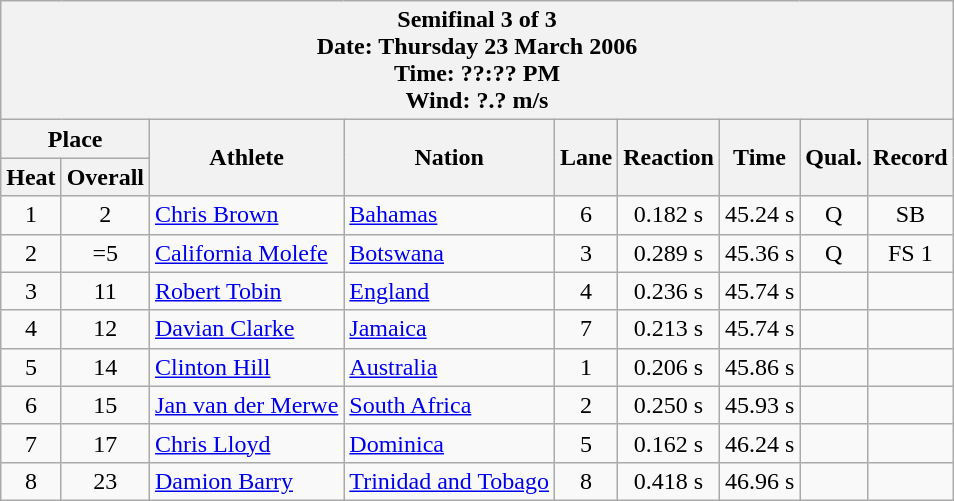<table class="wikitable">
<tr>
<th colspan=9>Semifinal 3 of 3 <br> Date: Thursday 23 March 2006 <br> Time: ??:?? PM <br> Wind: ?.? m/s</th>
</tr>
<tr>
<th colspan=2>Place</th>
<th rowspan=2>Athlete</th>
<th rowspan=2>Nation</th>
<th rowspan=2>Lane</th>
<th rowspan=2>Reaction</th>
<th rowspan=2>Time</th>
<th rowspan=2>Qual.</th>
<th rowspan=2>Record</th>
</tr>
<tr>
<th>Heat</th>
<th>Overall</th>
</tr>
<tr>
<td align="center">1</td>
<td align="center">2</td>
<td align="left"><a href='#'>Chris Brown</a></td>
<td align="left"> <a href='#'>Bahamas</a></td>
<td align="center">6</td>
<td align="center">0.182 s</td>
<td align="center">45.24 s</td>
<td align="center">Q</td>
<td align="center">SB</td>
</tr>
<tr>
<td align="center">2</td>
<td align="center">=5</td>
<td align="left"><a href='#'>California Molefe</a></td>
<td align="left"> <a href='#'>Botswana</a></td>
<td align="center">3</td>
<td align="center">0.289 s</td>
<td align="center">45.36 s</td>
<td align="center">Q</td>
<td align="center">FS 1</td>
</tr>
<tr>
<td align="center">3</td>
<td align="center">11</td>
<td align="left"><a href='#'>Robert Tobin</a></td>
<td align="left"> <a href='#'>England</a></td>
<td align="center">4</td>
<td align="center">0.236 s</td>
<td align="center">45.74 s</td>
<td align="center"></td>
<td align="center"></td>
</tr>
<tr>
<td align="center">4</td>
<td align="center">12</td>
<td align="left"><a href='#'>Davian Clarke</a></td>
<td align="left"> <a href='#'>Jamaica</a></td>
<td align="center">7</td>
<td align="center">0.213 s</td>
<td align="center">45.74 s</td>
<td align="center"></td>
<td align="center"></td>
</tr>
<tr>
<td align="center">5</td>
<td align="center">14</td>
<td align="left"><a href='#'>Clinton Hill</a></td>
<td align="left"> <a href='#'>Australia</a></td>
<td align="center">1</td>
<td align="center">0.206 s</td>
<td align="center">45.86 s</td>
<td align="center"></td>
<td align="center"></td>
</tr>
<tr>
<td align="center">6</td>
<td align="center">15</td>
<td align="left"><a href='#'>Jan van der Merwe</a></td>
<td align="left"> <a href='#'>South Africa</a></td>
<td align="center">2</td>
<td align="center">0.250 s</td>
<td align="center">45.93 s</td>
<td align="center"></td>
<td align="center"></td>
</tr>
<tr>
<td align="center">7</td>
<td align="center">17</td>
<td align="left"><a href='#'>Chris Lloyd</a></td>
<td align="left"> <a href='#'>Dominica</a></td>
<td align="center">5</td>
<td align="center">0.162 s</td>
<td align="center">46.24 s</td>
<td align="center"></td>
<td align="center"></td>
</tr>
<tr>
<td align="center">8</td>
<td align="center">23</td>
<td align="left"><a href='#'>Damion Barry</a></td>
<td align="left"> <a href='#'>Trinidad and Tobago</a></td>
<td align="center">8</td>
<td align="center">0.418 s</td>
<td align="center">46.96 s</td>
<td align="center"></td>
<td align="center"></td>
</tr>
</table>
